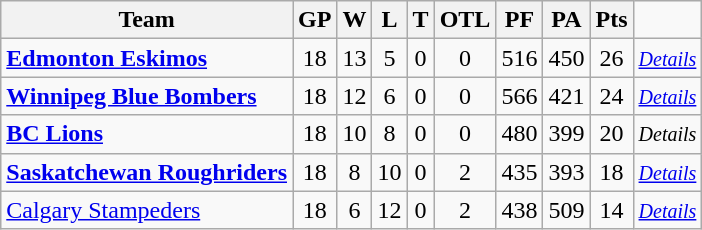<table class="wikitable">
<tr>
<th>Team</th>
<th>GP</th>
<th>W</th>
<th>L</th>
<th>T</th>
<th>OTL</th>
<th>PF</th>
<th>PA</th>
<th>Pts</th>
</tr>
<tr align="center">
<td align="left"><strong><a href='#'>Edmonton Eskimos</a></strong></td>
<td>18</td>
<td>13</td>
<td>5</td>
<td>0</td>
<td>0</td>
<td>516</td>
<td>450</td>
<td>26</td>
<td><small><em><a href='#'>Details</a></em></small></td>
</tr>
<tr align="center">
<td align="left"><strong><a href='#'>Winnipeg Blue Bombers</a></strong></td>
<td>18</td>
<td>12</td>
<td>6</td>
<td>0</td>
<td>0</td>
<td>566</td>
<td>421</td>
<td>24</td>
<td><small><em><a href='#'>Details</a></em></small></td>
</tr>
<tr align="center">
<td align="left"><strong><a href='#'>BC Lions</a></strong></td>
<td>18</td>
<td>10</td>
<td>8</td>
<td>0</td>
<td>0</td>
<td>480</td>
<td>399</td>
<td>20</td>
<td><small><em>Details</em></small></td>
</tr>
<tr align="center">
<td align="left"><strong><a href='#'>Saskatchewan Roughriders</a></strong></td>
<td>18</td>
<td>8</td>
<td>10</td>
<td>0</td>
<td>2</td>
<td>435</td>
<td>393</td>
<td>18</td>
<td><small><em><a href='#'>Details</a></em></small></td>
</tr>
<tr align="center">
<td align="left"><a href='#'>Calgary Stampeders</a></td>
<td>18</td>
<td>6</td>
<td>12</td>
<td>0</td>
<td>2</td>
<td>438</td>
<td>509</td>
<td>14</td>
<td><small><em><a href='#'>Details</a></em></small></td>
</tr>
</table>
